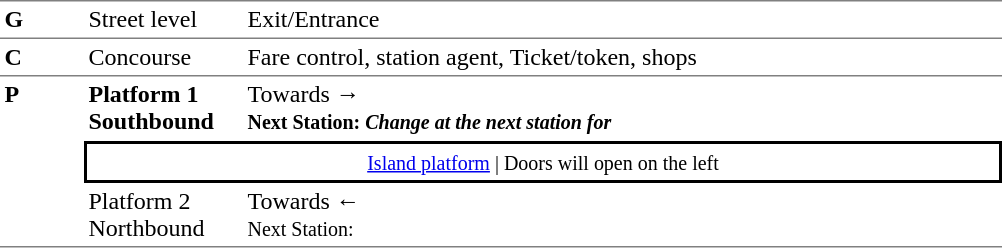<table table border=0 cellspacing=0 cellpadding=3>
<tr>
<td style="border-top:solid 1px grey;border-bottom:solid 1px grey;" width=50 valign=top><strong>G</strong></td>
<td style="border-top:solid 1px grey;border-bottom:solid 1px grey;" width=100 valign=top>Street level</td>
<td style="border-top:solid 1px grey;border-bottom:solid 1px grey;" width=500 valign=top>Exit/Entrance</td>
</tr>
<tr>
<td style="border-bottom:solid 1px grey;"><strong>C</strong></td>
<td style="border-bottom:solid 1px grey;">Concourse</td>
<td style="border-bottom:solid 1px grey;">Fare control, station agent, Ticket/token, shops</td>
</tr>
<tr>
<td style="border-bottom:solid 1px grey;" width=50 rowspan=3 valign=top><strong>P</strong></td>
<td style="border-bottom:solid 1px white;" width=100><span><strong>Platform 1</strong><br><strong>Southbound</strong></span></td>
<td style="border-bottom:solid 1px white;" width=500>Towards → <br><small><strong>Next Station:</strong> </small> <small><strong><em>Change at the next station for <strong><em></small></td>
</tr>
<tr>
<td style="border-top:solid 2px black;border-right:solid 2px black;border-left:solid 2px black;border-bottom:solid 2px black;text-align:center;" colspan=2><small><a href='#'>Island platform</a> | Doors will open on the left </small></td>
</tr>
<tr>
<td style="border-bottom:solid 1px grey;" width=100><span></strong>Platform 2<strong><br></strong>Northbound<strong></span></td>
<td style="border-bottom:solid 1px grey;" width="500">Towards ← <br><small></strong>Next Station:<strong> </small></td>
</tr>
</table>
